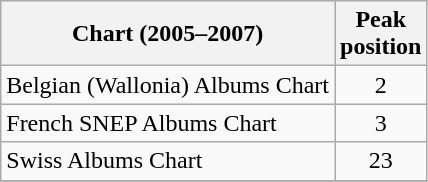<table class="wikitable sortable">
<tr>
<th align="left">Chart (2005–2007)</th>
<th align="center">Peak<br>position</th>
</tr>
<tr>
<td align="left">Belgian (Wallonia) Albums Chart</td>
<td align="center">2</td>
</tr>
<tr>
<td align="left">French SNEP Albums Chart</td>
<td align="center">3</td>
</tr>
<tr>
<td align="left">Swiss Albums Chart</td>
<td align="center">23</td>
</tr>
<tr>
</tr>
</table>
